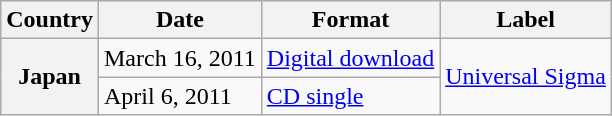<table class="wikitable plainrowheaders">
<tr>
<th scope="col">Country</th>
<th>Date</th>
<th>Format</th>
<th>Label</th>
</tr>
<tr>
<th scope="row" rowspan="2">Japan</th>
<td>March 16, 2011</td>
<td><a href='#'>Digital download</a></td>
<td rowspan="2"><a href='#'>Universal Sigma</a></td>
</tr>
<tr>
<td>April 6, 2011</td>
<td><a href='#'>CD single</a></td>
</tr>
</table>
